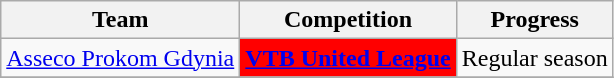<table class="wikitable sortable">
<tr>
<th>Team</th>
<th>Competition</th>
<th>Progress</th>
</tr>
<tr>
<td><a href='#'>Asseco Prokom Gdynia</a></td>
<td rowspan="1" style="background-color:red;color:white;text-align:center"><strong><span><a href='#'>VTB United League</a></span></strong></td>
<td>Regular season</td>
</tr>
<tr>
</tr>
</table>
